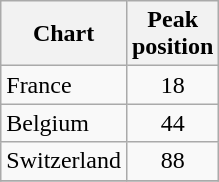<table class="wikitable">
<tr>
<th>Chart</th>
<th>Peak<br>position</th>
</tr>
<tr>
<td>France</td>
<td align="center">18</td>
</tr>
<tr>
<td>Belgium</td>
<td align="center">44</td>
</tr>
<tr>
<td>Switzerland</td>
<td align="center">88</td>
</tr>
<tr>
</tr>
</table>
